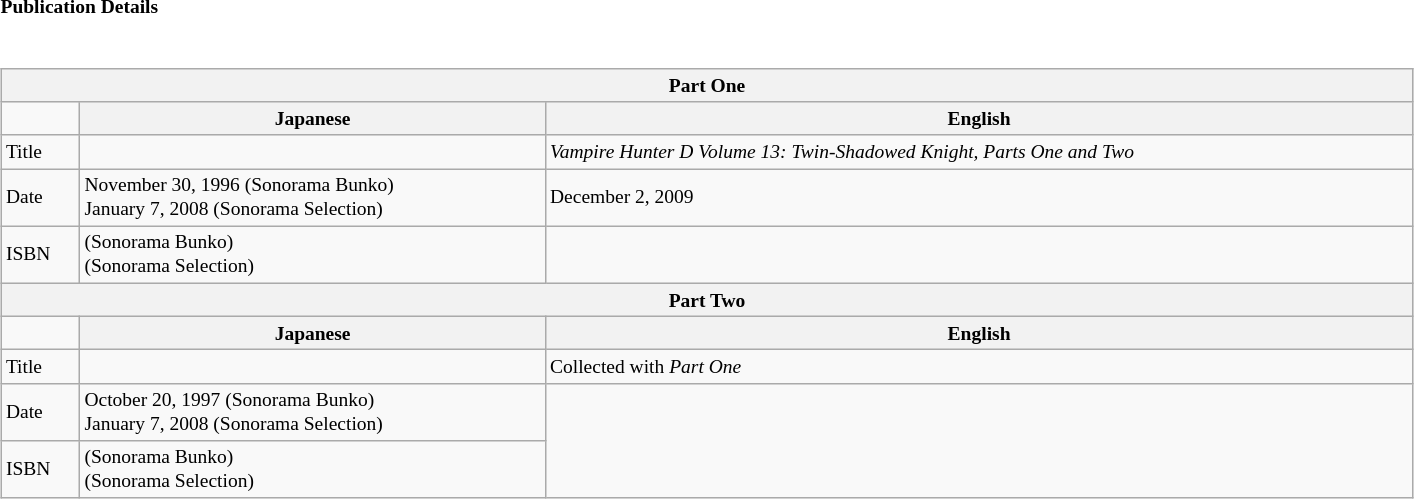<table class="collapsible collapsed" border="0" style="width:75%; font-size:small;">
<tr>
<th style="width:20em; text-align:left">Publication Details</th>
<th></th>
</tr>
<tr>
<td colspan="2"><br><table class="wikitable" style="width:100%; font-size:small;  margin-right:-1em;">
<tr>
<th colspan="3">Part One</th>
</tr>
<tr>
<td></td>
<th>Japanese</th>
<th>English</th>
</tr>
<tr>
<td>Title</td>
<td> </td>
<td> <em>Vampire Hunter D Volume 13: Twin-Shadowed Knight, Parts One and Two</em></td>
</tr>
<tr>
<td>Date</td>
<td> November 30, 1996 (Sonorama Bunko)<br>January 7, 2008 (Sonorama Selection)</td>
<td> December 2, 2009</td>
</tr>
<tr>
<td>ISBN</td>
<td>  (Sonorama Bunko)<br> (Sonorama Selection)</td>
<td> </td>
</tr>
<tr>
<th colspan="3">Part Two</th>
</tr>
<tr>
<td></td>
<th>Japanese</th>
<th>English</th>
</tr>
<tr>
<td>Title</td>
<td> </td>
<td>Collected with <em>Part One</em></td>
</tr>
<tr>
<td>Date</td>
<td> October 20, 1997 (Sonorama Bunko)<br>January 7, 2008 (Sonorama Selection)</td>
</tr>
<tr>
<td>ISBN</td>
<td>  (Sonorama Bunko)<br> (Sonorama Selection)</td>
</tr>
</table>
</td>
</tr>
</table>
